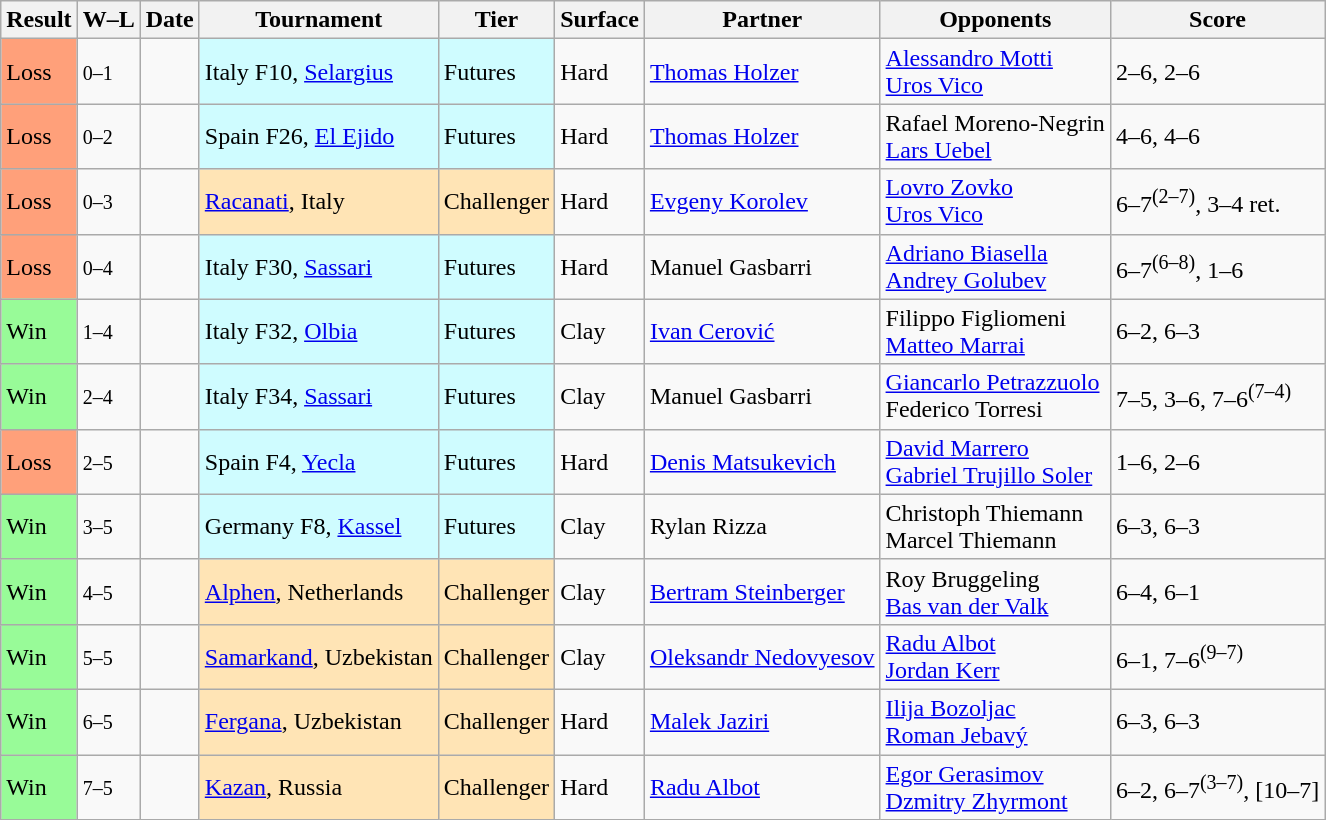<table class="sortable wikitable">
<tr>
<th>Result</th>
<th class=unsortable>W–L</th>
<th>Date</th>
<th>Tournament</th>
<th>Tier</th>
<th>Surface</th>
<th>Partner</th>
<th>Opponents</th>
<th class=unsortable>Score</th>
</tr>
<tr>
<td bgcolor=FFA07A>Loss</td>
<td><small>0–1</small></td>
<td></td>
<td style=background:#cffcff>Italy F10, <a href='#'>Selargius</a></td>
<td style=background:#cffcff>Futures</td>
<td>Hard</td>
<td> <a href='#'>Thomas Holzer</a></td>
<td> <a href='#'>Alessandro Motti</a> <br>  <a href='#'>Uros Vico</a></td>
<td>2–6, 2–6</td>
</tr>
<tr>
<td bgcolor=FFA07A>Loss</td>
<td><small>0–2</small></td>
<td></td>
<td style=background:#cffcff>Spain F26, <a href='#'>El Ejido</a></td>
<td style=background:#cffcff>Futures</td>
<td>Hard</td>
<td> <a href='#'>Thomas Holzer</a></td>
<td> Rafael Moreno-Negrin <br>  <a href='#'>Lars Uebel</a></td>
<td>4–6, 4–6</td>
</tr>
<tr>
<td bgcolor=FFA07A>Loss</td>
<td><small>0–3</small></td>
<td></td>
<td style=background:moccasin><a href='#'>Racanati</a>, Italy</td>
<td style=background:moccasin>Challenger</td>
<td>Hard</td>
<td> <a href='#'>Evgeny Korolev</a></td>
<td> <a href='#'>Lovro Zovko</a> <br>  <a href='#'>Uros Vico</a></td>
<td>6–7<sup>(2–7)</sup>, 3–4 ret.</td>
</tr>
<tr>
<td bgcolor=FFA07A>Loss</td>
<td><small>0–4</small></td>
<td></td>
<td style=background:#cffcff>Italy F30, <a href='#'>Sassari</a></td>
<td style=background:#cffcff>Futures</td>
<td>Hard</td>
<td> Manuel Gasbarri</td>
<td> <a href='#'>Adriano Biasella</a> <br>  <a href='#'>Andrey Golubev</a></td>
<td>6–7<sup>(6–8)</sup>, 1–6</td>
</tr>
<tr>
<td style="background:#98fb98;">Win</td>
<td><small>1–4</small></td>
<td></td>
<td style=background:#cffcff>Italy F32, <a href='#'>Olbia</a></td>
<td style=background:#cffcff>Futures</td>
<td>Clay</td>
<td> <a href='#'>Ivan Cerović</a></td>
<td> Filippo Figliomeni <br>  <a href='#'>Matteo Marrai</a></td>
<td>6–2, 6–3</td>
</tr>
<tr>
<td style="background:#98fb98;">Win</td>
<td><small>2–4</small></td>
<td></td>
<td style=background:#cffcff>Italy F34, <a href='#'>Sassari</a></td>
<td style=background:#cffcff>Futures</td>
<td>Clay</td>
<td> Manuel Gasbarri</td>
<td> <a href='#'>Giancarlo Petrazzuolo</a> <br>  Federico Torresi</td>
<td>7–5, 3–6, 7–6<sup>(7–4)</sup></td>
</tr>
<tr>
<td bgcolor=FFA07A>Loss</td>
<td><small>2–5</small></td>
<td></td>
<td style=background:#cffcff>Spain F4, <a href='#'>Yecla</a></td>
<td style=background:#cffcff>Futures</td>
<td>Hard</td>
<td> <a href='#'>Denis Matsukevich</a></td>
<td> <a href='#'>David Marrero</a> <br>  <a href='#'>Gabriel Trujillo Soler</a></td>
<td>1–6, 2–6</td>
</tr>
<tr>
<td style="background:#98fb98;">Win</td>
<td><small>3–5</small></td>
<td></td>
<td style=background:#cffcff>Germany F8, <a href='#'>Kassel</a></td>
<td style=background:#cffcff>Futures</td>
<td>Clay</td>
<td> Rylan Rizza</td>
<td> Christoph Thiemann <br>  Marcel Thiemann</td>
<td>6–3, 6–3</td>
</tr>
<tr>
<td style="background:#98fb98;">Win</td>
<td><small>4–5</small></td>
<td></td>
<td style=background:moccasin><a href='#'>Alphen</a>, Netherlands</td>
<td style=background:moccasin>Challenger</td>
<td>Clay</td>
<td> <a href='#'>Bertram Steinberger</a></td>
<td> Roy Bruggeling <br>  <a href='#'>Bas van der Valk</a></td>
<td>6–4, 6–1</td>
</tr>
<tr>
<td style="background:#98fb98;">Win</td>
<td><small>5–5</small></td>
<td></td>
<td style=background:moccasin><a href='#'>Samarkand</a>, Uzbekistan</td>
<td style=background:moccasin>Challenger</td>
<td>Clay</td>
<td> <a href='#'>Oleksandr Nedovyesov</a></td>
<td> <a href='#'>Radu Albot</a> <br>  <a href='#'>Jordan Kerr</a></td>
<td>6–1, 7–6<sup>(9–7)</sup></td>
</tr>
<tr>
<td style="background:#98fb98;">Win</td>
<td><small>6–5</small></td>
<td></td>
<td style=background:moccasin><a href='#'>Fergana</a>, Uzbekistan</td>
<td style=background:moccasin>Challenger</td>
<td>Hard</td>
<td> <a href='#'>Malek Jaziri</a></td>
<td> <a href='#'>Ilija Bozoljac</a> <br>  <a href='#'>Roman Jebavý</a></td>
<td>6–3, 6–3</td>
</tr>
<tr>
<td style="background:#98fb98;">Win</td>
<td><small>7–5</small></td>
<td></td>
<td style=background:moccasin><a href='#'>Kazan</a>, Russia</td>
<td style=background:moccasin>Challenger</td>
<td>Hard</td>
<td> <a href='#'>Radu Albot</a></td>
<td> <a href='#'>Egor Gerasimov</a> <br>  <a href='#'>Dzmitry Zhyrmont</a></td>
<td>6–2, 6–7<sup>(3–7)</sup>, [10–7]</td>
</tr>
</table>
